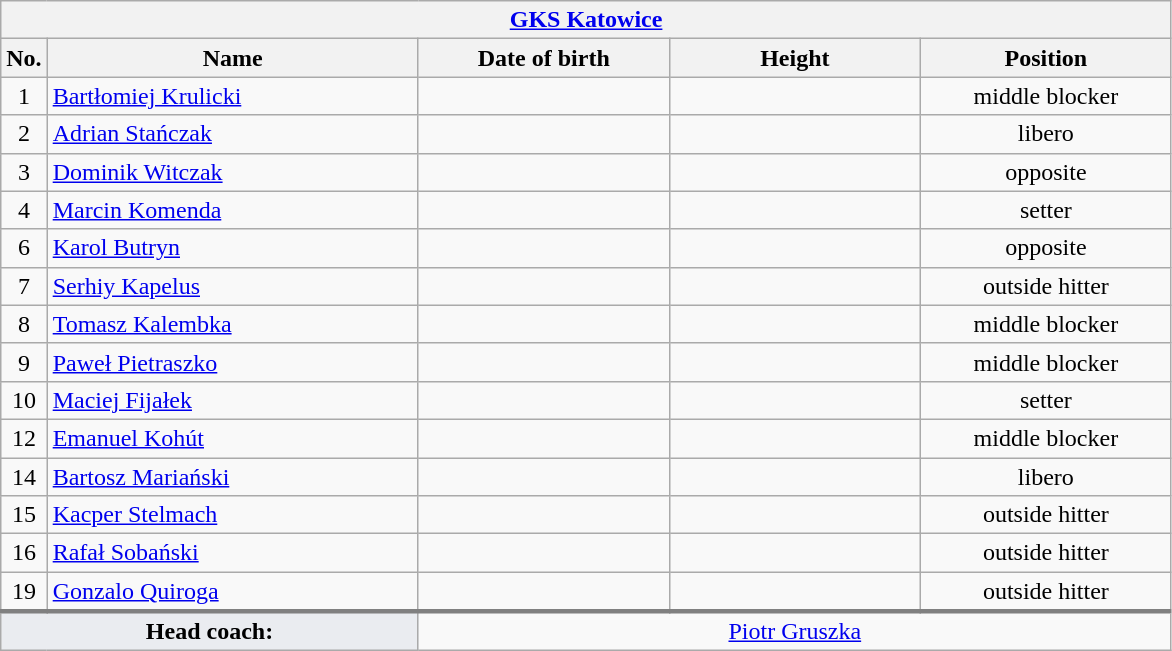<table class="wikitable collapsible collapsed" style="font-size:100%; text-align:center">
<tr>
<th colspan=5 style="width:30em"><a href='#'>GKS Katowice</a></th>
</tr>
<tr>
<th>No.</th>
<th style="width:15em">Name</th>
<th style="width:10em">Date of birth</th>
<th style="width:10em">Height</th>
<th style="width:10em">Position</th>
</tr>
<tr>
<td>1</td>
<td align=left> <a href='#'>Bartłomiej Krulicki</a></td>
<td align=right></td>
<td></td>
<td>middle blocker</td>
</tr>
<tr>
<td>2</td>
<td align=left> <a href='#'>Adrian Stańczak</a></td>
<td align=right></td>
<td></td>
<td>libero</td>
</tr>
<tr>
<td>3</td>
<td align=left> <a href='#'>Dominik Witczak</a></td>
<td align=right></td>
<td></td>
<td>opposite</td>
</tr>
<tr>
<td>4</td>
<td align=left> <a href='#'>Marcin Komenda</a></td>
<td align=right></td>
<td></td>
<td>setter</td>
</tr>
<tr>
<td>6</td>
<td align=left> <a href='#'>Karol Butryn</a></td>
<td align=right></td>
<td></td>
<td>opposite</td>
</tr>
<tr>
<td>7</td>
<td align=left> <a href='#'>Serhiy Kapelus</a></td>
<td align=right></td>
<td></td>
<td>outside hitter</td>
</tr>
<tr>
<td>8</td>
<td align=left> <a href='#'>Tomasz Kalembka</a></td>
<td align=right></td>
<td></td>
<td>middle blocker</td>
</tr>
<tr>
<td>9</td>
<td align=left> <a href='#'>Paweł Pietraszko</a></td>
<td align=right></td>
<td></td>
<td>middle blocker</td>
</tr>
<tr>
<td>10</td>
<td align=left> <a href='#'>Maciej Fijałek</a></td>
<td align=right></td>
<td></td>
<td>setter</td>
</tr>
<tr>
<td>12</td>
<td align=left> <a href='#'>Emanuel Kohút</a></td>
<td align=right></td>
<td></td>
<td>middle blocker</td>
</tr>
<tr>
<td>14</td>
<td align=left> <a href='#'>Bartosz Mariański</a></td>
<td align=right></td>
<td></td>
<td>libero</td>
</tr>
<tr>
<td>15</td>
<td align=left> <a href='#'>Kacper Stelmach</a></td>
<td align=right></td>
<td></td>
<td>outside hitter</td>
</tr>
<tr>
<td>16</td>
<td align=left> <a href='#'>Rafał Sobański</a></td>
<td align=right></td>
<td></td>
<td>outside hitter</td>
</tr>
<tr>
<td>19</td>
<td align=left> <a href='#'>Gonzalo Quiroga</a></td>
<td align=right></td>
<td></td>
<td>outside hitter</td>
</tr>
<tr style="border-top: 3px solid grey">
<td colspan=2 style="background:#EAECF0"><strong>Head coach:</strong></td>
<td colspan=3> <a href='#'>Piotr Gruszka</a></td>
</tr>
</table>
